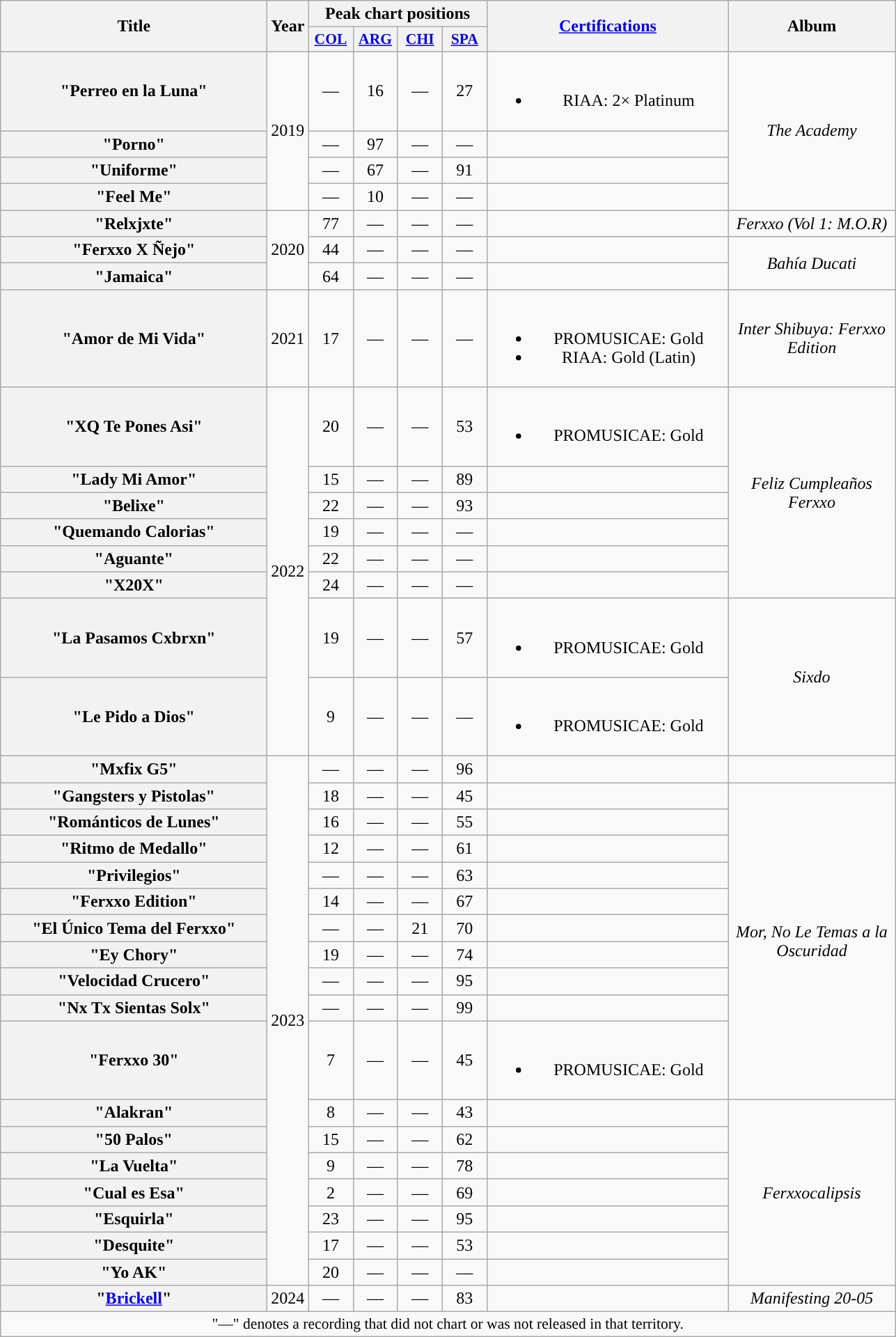<table class="wikitable plainrowheaders" style="text-align:center;">
<tr>
<th scope="col" rowspan="2" style="width:15.5em;">Title</th>
<th scope="col" rowspan="2" style="width:1em;">Year</th>
<th scope="col" colspan="4">Peak chart positions</th>
<th scope="col" rowspan="2" style="width:14em;"><a href='#'>Certifications</a></th>
<th scope="col" rowspan="2" style="width:9.5em;">Album</th>
</tr>
<tr>
<th scope="col" style="width:2.5em;font-size:90%;"><a href='#'>COL</a><br></th>
<th scope="col" style="width:2.5em;font-size:90%;"><a href='#'>ARG</a><br></th>
<th scope="col" style="width:2.5em;font-size:90%;"><a href='#'>CHI</a><br></th>
<th scope="col" style="width:2.5em;font-size:90%;"><a href='#'>SPA</a><br></th>
</tr>
<tr>
<th scope="row">"Perreo en la Luna"<br></th>
<td rowspan="4">2019</td>
<td>—</td>
<td>16</td>
<td>—</td>
<td>27</td>
<td><br><ul><li>RIAA: 2× Platinum </li></ul></td>
<td rowspan="4"><em>The Academy</em></td>
</tr>
<tr>
<th scope="row">"Porno"<br></th>
<td>—</td>
<td>97</td>
<td>—</td>
<td>—</td>
<td></td>
</tr>
<tr>
<th scope="row">"Uniforme"<br></th>
<td>—</td>
<td>67</td>
<td>—</td>
<td>91</td>
<td></td>
</tr>
<tr>
<th scope="row">"Feel Me"<br></th>
<td>—</td>
<td>10</td>
<td>—</td>
<td>—</td>
<td></td>
</tr>
<tr>
<th scope="row">"Relxjxte"<br></th>
<td rowspan=3>2020</td>
<td>77</td>
<td>—</td>
<td>—</td>
<td>—</td>
<td></td>
<td><em>Ferxxo (Vol 1: M.O.R)</em></td>
</tr>
<tr>
<th scope="row">"Ferxxo X Ñejo"<br></th>
<td>44</td>
<td>—</td>
<td>—</td>
<td>—</td>
<td></td>
<td rowspan=2><em>Bahía Ducati</em></td>
</tr>
<tr>
<th scope="row">"Jamaica"<br></th>
<td>64</td>
<td>—</td>
<td>—</td>
<td>—</td>
<td></td>
</tr>
<tr>
<th scope="row">"Amor de Mi Vida"</th>
<td>2021</td>
<td>17</td>
<td>—</td>
<td>—</td>
<td>—</td>
<td><br><ul><li>PROMUSICAE: Gold</li><li>RIAA: Gold (Latin)</li></ul></td>
<td><em>Inter Shibuya: Ferxxo Edition</em></td>
</tr>
<tr>
<th scope="row">"XQ Te Pones Asi"<br></th>
<td rowspan="8">2022</td>
<td>20</td>
<td>—</td>
<td>—</td>
<td>53</td>
<td><br><ul><li>PROMUSICAE: Gold</li></ul></td>
<td rowspan="6"><em>Feliz Cumpleaños Ferxxo</em></td>
</tr>
<tr>
<th scope="row">"Lady Mi Amor"</th>
<td>15</td>
<td>—</td>
<td>—</td>
<td>89</td>
<td></td>
</tr>
<tr>
<th scope="row">"Belixe"</th>
<td>22</td>
<td>—</td>
<td>—</td>
<td>93</td>
<td></td>
</tr>
<tr>
<th scope="row">"Quemando Calorias"<br></th>
<td>19</td>
<td>—</td>
<td>—</td>
<td>—</td>
<td></td>
</tr>
<tr>
<th scope="row">"Aguante"</th>
<td>22</td>
<td>—</td>
<td>—</td>
<td>—</td>
<td></td>
</tr>
<tr>
<th scope="row">"X20X"</th>
<td>24</td>
<td>—</td>
<td>—</td>
<td>—</td>
<td></td>
</tr>
<tr>
<th scope="row">"La Pasamos Cxbrxn"<br></th>
<td>19</td>
<td>—</td>
<td>—</td>
<td>57</td>
<td><br><ul><li>PROMUSICAE: Gold</li></ul></td>
<td rowspan="2"><em>Sixdo</em></td>
</tr>
<tr>
<th scope="row">"Le Pido a Dios"<br></th>
<td>9</td>
<td>—</td>
<td>—</td>
<td>—</td>
<td><br><ul><li>PROMUSICAE: Gold</li></ul></td>
</tr>
<tr>
<th scope="row">"Mxfix G5"</th>
<td rowspan="18">2023</td>
<td>—</td>
<td>—</td>
<td>—</td>
<td>96</td>
<td></td>
<td></td>
</tr>
<tr>
<th scope="row">"Gangsters y Pistolas"<br></th>
<td>18</td>
<td>—</td>
<td>—</td>
<td>45</td>
<td></td>
<td rowspan="10"><em>Mor, No Le Temas a la Oscuridad</em></td>
</tr>
<tr>
<th scope="row">"Románticos de Lunes"</th>
<td>16</td>
<td>—</td>
<td>—</td>
<td>55</td>
<td></td>
</tr>
<tr>
<th scope="row">"Ritmo de Medallo"<br></th>
<td>12</td>
<td>—</td>
<td>—</td>
<td>61</td>
<td></td>
</tr>
<tr>
<th scope="row">"Privilegios"<br></th>
<td>—</td>
<td>—</td>
<td>—</td>
<td>63</td>
<td></td>
</tr>
<tr>
<th scope="row">"Ferxxo Edition"</th>
<td>14</td>
<td>—</td>
<td>—</td>
<td>67</td>
<td></td>
</tr>
<tr>
<th scope="row">"El Único Tema del Ferxxo" <br></th>
<td>—</td>
<td>—</td>
<td>21</td>
<td>70</td>
<td></td>
</tr>
<tr>
<th scope="row">"Ey Chory"</th>
<td>19</td>
<td>—</td>
<td>—</td>
<td>74</td>
<td></td>
</tr>
<tr>
<th scope="row">"Velocidad Crucero"</th>
<td>—</td>
<td>—</td>
<td>—</td>
<td>95</td>
<td></td>
</tr>
<tr>
<th scope="row">"Nx Tx Sientas Solx"</th>
<td>—</td>
<td>—</td>
<td>—</td>
<td>99</td>
<td></td>
</tr>
<tr>
<th scope="row">"Ferxxo 30"</th>
<td>7</td>
<td>—</td>
<td>—</td>
<td>45</td>
<td><br><ul><li>PROMUSICAE: Gold</li></ul></td>
</tr>
<tr>
<th scope="row">"Alakran"</th>
<td>8</td>
<td>—</td>
<td>—</td>
<td>43</td>
<td></td>
<td rowspan="7"><em>Ferxxocalipsis</em></td>
</tr>
<tr>
<th scope="row">"50 Palos"</th>
<td>15</td>
<td>—</td>
<td>—</td>
<td>62</td>
<td></td>
</tr>
<tr>
<th scope="row">"La Vuelta"<br></th>
<td>9</td>
<td>—</td>
<td>—</td>
<td>78</td>
<td></td>
</tr>
<tr>
<th scope="row">"Cual es Esa"<br></th>
<td>2</td>
<td>—</td>
<td>—</td>
<td>69</td>
<td></td>
</tr>
<tr>
<th scope="row">"Esquirla"</th>
<td>23</td>
<td>—</td>
<td>—</td>
<td>95</td>
<td></td>
</tr>
<tr>
<th scope="row">"Desquite"</th>
<td>17</td>
<td>—</td>
<td>—</td>
<td>53</td>
<td></td>
</tr>
<tr>
<th scope="row">"Yo AK"</th>
<td>20</td>
<td>—</td>
<td>—</td>
<td>—</td>
<td></td>
</tr>
<tr>
<th scope="row">"<a href='#'>Brickell</a>"<br></th>
<td>2024</td>
<td>—</td>
<td>—</td>
<td>—</td>
<td>83</td>
<td></td>
<td><em>Manifesting 20-05</em></td>
</tr>
<tr>
<td colspan="15" style="font-size:90%">"—" denotes a recording that did not chart or was not released in that territory.</td>
</tr>
</table>
